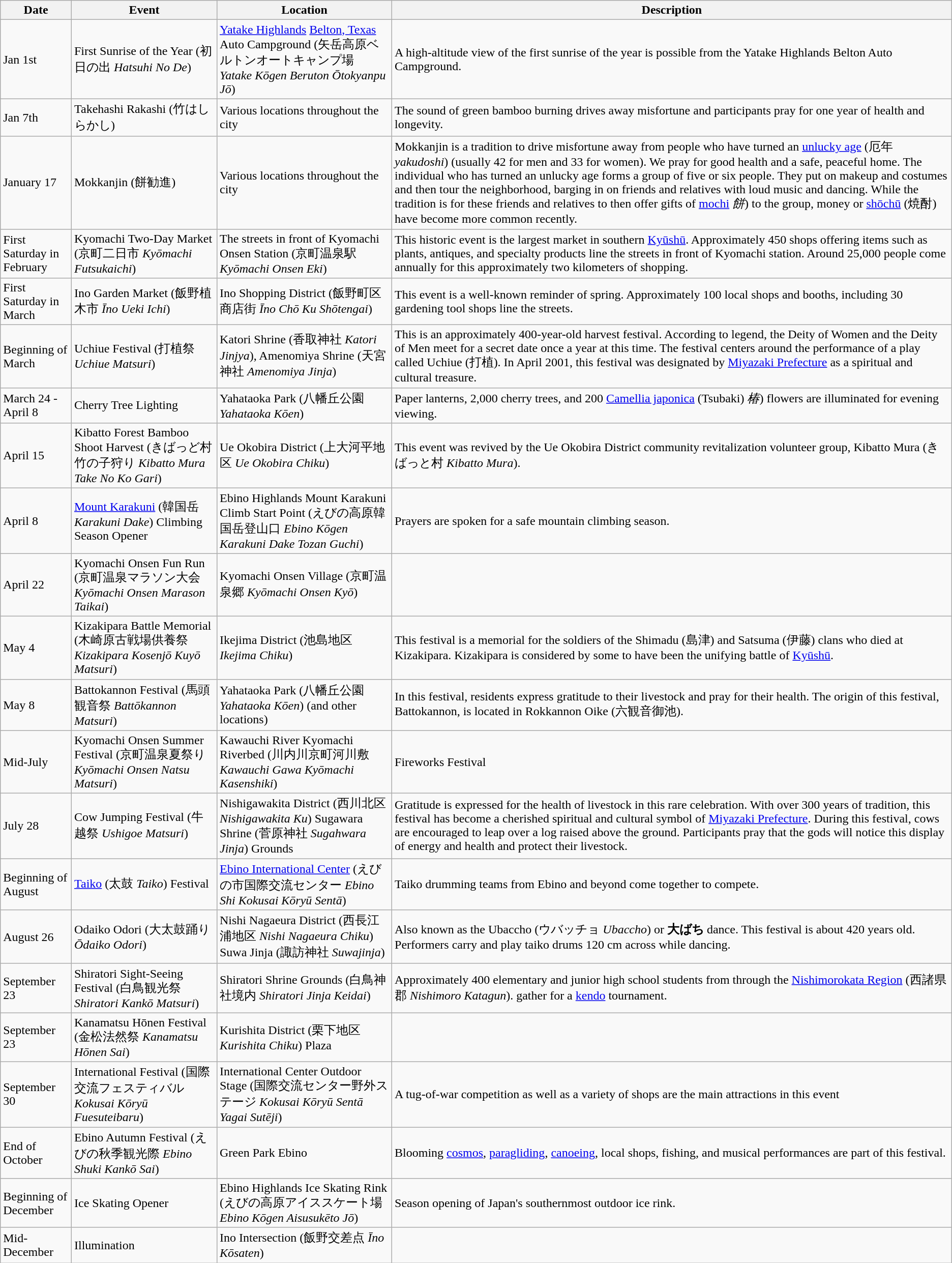<table class="wikitable">
<tr>
<th>Date</th>
<th>Event</th>
<th>Location</th>
<th>Description</th>
</tr>
<tr>
<td>Jan 1st</td>
<td>First Sunrise of the Year (初日の出 <em>Hatsuhi No De</em>)</td>
<td><a href='#'>Yatake Highlands</a> <a href='#'>Belton, Texas</a> Auto Campground (矢岳高原ベルトンオートキャンプ場 <em>Yatake Kōgen Beruton Ōtokyanpu Jō</em>)</td>
<td>A high-altitude view of the first sunrise of the year is possible from the Yatake Highlands Belton Auto Campground.</td>
</tr>
<tr>
<td>Jan 7th</td>
<td>Takehashi Rakashi (竹はしらかし)</td>
<td>Various locations throughout the city</td>
<td>The sound of green bamboo burning drives away misfortune and participants pray for one year of health and longevity. </td>
</tr>
<tr>
<td>January 17</td>
<td>Mokkanjin (餅勧進)</td>
<td>Various locations throughout the city</td>
<td>Mokkanjin is a tradition to drive misfortune away from people who have turned an <a href='#'>unlucky age</a> (厄年 <em>yakudoshi</em>) (usually 42 for men and 33 for women). We pray for good health and a safe, peaceful home. The individual who has turned an unlucky age forms a group of five or six people. They put on makeup and costumes and then tour the neighborhood, barging in on friends and relatives with loud music and dancing. While the tradition is for these friends and relatives to then offer gifts of <a href='#'>mochi</a> <em>餅</em>) to the group, money or <a href='#'>shōchū</a> (焼酎) have become more common recently.</td>
</tr>
<tr>
<td>First Saturday in February</td>
<td>Kyomachi Two-Day Market (京町二日市 <em>Kyōmachi Futsukaichi</em>)</td>
<td>The streets in front of Kyomachi Onsen Station (京町温泉駅 <em>Kyōmachi Onsen Eki</em>)</td>
<td>This historic event is the largest market in southern <a href='#'>Kyūshū</a>. Approximately 450 shops offering items such as plants, antiques, and specialty products line the streets in front of Kyomachi station. Around 25,000 people come annually for this approximately two kilometers of shopping.</td>
</tr>
<tr>
<td>First Saturday in March</td>
<td>Ino Garden Market (飯野植木市 <em>Īno Ueki Ichi</em>)</td>
<td>Ino Shopping District (飯野町区商店街 <em>Īno Chō Ku Shōtengai</em>)</td>
<td>This event is a well-known reminder of spring. Approximately 100 local shops and booths, including 30 gardening tool shops line the streets. </td>
</tr>
<tr>
<td>Beginning of March</td>
<td>Uchiue Festival (打植祭 <em>Uchiue Matsuri</em>)</td>
<td>Katori Shrine (香取神社 <em>Katori Jinjya</em>), Amenomiya Shrine (天宮神社 <em>Amenomiya Jinja</em>)</td>
<td>This is an approximately 400-year-old harvest festival. According to legend, the Deity of Women and the Deity of Men meet for a secret date once a year at this time. The festival centers around the performance of a play called Uchiue (打植). In April 2001, this festival was designated by <a href='#'>Miyazaki Prefecture</a> as a spiritual and cultural treasure.<br></td>
</tr>
<tr>
<td>March 24 - April 8</td>
<td>Cherry Tree Lighting</td>
<td>Yahataoka Park (八幡丘公園 <em>Yahataoka Kōen</em>)</td>
<td>Paper lanterns, 2,000 cherry trees, and 200 <a href='#'>Camellia japonica</a> (Tsubaki) <em>椿</em>) flowers are illuminated for evening viewing.<br></td>
</tr>
<tr>
<td>April 15</td>
<td>Kibatto Forest Bamboo Shoot Harvest (きばっど村竹の子狩り <em>Kibatto Mura Take No Ko Gari</em>)</td>
<td>Ue Okobira District (上大河平地区 <em>Ue Okobira Chiku</em>)</td>
<td>This event was revived by the Ue Okobira District community revitalization volunteer group, Kibatto Mura (きばっと村 <em>Kibatto Mura</em>).</td>
</tr>
<tr>
<td>April 8</td>
<td><a href='#'>Mount Karakuni</a> (韓国岳 <em>Karakuni Dake</em>) Climbing Season Opener</td>
<td>Ebino Highlands Mount Karakuni Climb Start Point (えびの高原韓国岳登山口 <em>Ebino Kōgen Karakuni Dake Tozan Guchi</em>)</td>
<td>Prayers are spoken for a safe mountain climbing season.  </td>
</tr>
<tr>
<td>April 22</td>
<td>Kyomachi Onsen Fun Run (京町温泉マラソン大会 <em>Kyōmachi Onsen Marason Taikai</em>)</td>
<td>Kyomachi Onsen Village (京町温泉郷 <em>Kyōmachi Onsen Kyō</em>)</td>
<td></td>
</tr>
<tr>
<td>May 4</td>
<td>Kizakipara Battle Memorial (木崎原古戦場供養祭 <em>Kizakipara Kosenjō Kuyō Matsuri</em>)</td>
<td>Ikejima District (池島地区 <em>Ikejima Chiku</em>)</td>
<td>This festival is a memorial for the soldiers of the Shimadu (島津) and Satsuma (伊藤) clans who died at Kizakipara. Kizakipara is considered by some to have been the unifying battle of <a href='#'>Kyūshū</a>. </td>
</tr>
<tr>
<td>May 8</td>
<td>Battokannon Festival (馬頭観音祭 <em>Battōkannon Matsuri</em>)</td>
<td>Yahataoka Park (八幡丘公園 <em>Yahataoka Kōen</em>) (and other locations)</td>
<td>In this festival, residents express gratitude to their livestock and pray for their health. The origin of this festival, Battokannon, is located in Rokkannon Oike (六観音御池). </td>
</tr>
<tr>
<td>Mid-July</td>
<td>Kyomachi Onsen Summer Festival (京町温泉夏祭り <em>Kyōmachi Onsen Natsu Matsuri</em>)</td>
<td>Kawauchi River Kyomachi Riverbed (川内川京町河川敷 <em>Kawauchi Gawa Kyōmachi Kasenshiki</em>)</td>
<td>Fireworks Festival </td>
</tr>
<tr>
<td>July 28</td>
<td>Cow Jumping Festival (牛越祭 <em>Ushigoe Matsuri</em>)</td>
<td>Nishigawakita District (西川北区 <em>Nishigawakita Ku</em>) Sugawara Shrine (菅原神社 <em>Sugahwara Jinja</em>) Grounds</td>
<td>Gratitude is expressed for the health of livestock in this rare celebration. With over 300 years of tradition, this festival has become a cherished spiritual and cultural symbol of <a href='#'>Miyazaki Prefecture</a>. During this festival, cows are encouraged to leap over a log raised above the ground. Participants pray that the gods will notice this display of energy and health and protect their livestock.</td>
</tr>
<tr>
<td>Beginning of August</td>
<td><a href='#'>Taiko</a> (太鼓 <em>Taiko</em>) Festival</td>
<td><a href='#'>Ebino International Center</a> (えびの市国際交流センター <em>Ebino Shi Kokusai Kōryū Sentā</em>)</td>
<td>Taiko drumming teams from Ebino and beyond come together to compete.</td>
</tr>
<tr>
<td>August 26</td>
<td>Odaiko Odori (大太鼓踊り <em>Ōdaiko Odori</em>)</td>
<td>Nishi Nagaeura District (西長江浦地区 <em>Nishi Nagaeura Chiku</em>) Suwa Jinja (諏訪神社 <em>Suwajinja</em>)</td>
<td>Also known as the Ubaccho (ウバッチョ <em>Ubaccho</em>) or <strong>大ばち</strong> dance. This festival is about 420 years old. Performers carry and play taiko drums 120 cm across while dancing.</td>
</tr>
<tr>
<td>September 23</td>
<td>Shiratori Sight-Seeing Festival (白鳥観光祭 <em>Shiratori Kankō Matsuri</em>)</td>
<td>Shiratori Shrine Grounds (白鳥神社境内 <em>Shiratori Jinja Keidai</em>)</td>
<td>Approximately 400 elementary and junior high school students from through the <a href='#'>Nishimorokata Region</a> (西諸県郡 <em>Nishimoro Katagun</em>). gather for a <a href='#'>kendo</a> tournament.</td>
</tr>
<tr>
<td>September 23</td>
<td>Kanamatsu Hōnen Festival (金松法然祭 <em>Kanamatsu Hōnen Sai</em>)</td>
<td>Kurishita District (栗下地区 <em>Kurishita Chiku</em>) Plaza</td>
<td></td>
</tr>
<tr>
<td>September 30</td>
<td>International Festival (国際交流フェスティバル <em>Kokusai Kōryū Fuesuteibaru</em>)</td>
<td>International Center Outdoor Stage (国際交流センター野外ステージ <em>Kokusai Kōryū Sentā Yagai Sutēji</em>)</td>
<td>A tug-of-war competition as well as a variety of shops are the main attractions in this event </td>
</tr>
<tr>
<td>End of October</td>
<td>Ebino Autumn Festival (えびの秋季観光際 <em>Ebino Shuki Kankō Sai</em>)</td>
<td>Green Park Ebino</td>
<td>Blooming <a href='#'>cosmos</a>, <a href='#'>paragliding</a>, <a href='#'>canoeing</a>, local shops, fishing, and musical performances are part of this festival. </td>
</tr>
<tr>
<td>Beginning of December</td>
<td>Ice Skating Opener</td>
<td>Ebino Highlands Ice Skating Rink (えびの高原アイススケート場 <em>Ebino Kōgen Aisusukēto Jō</em>)</td>
<td>Season opening of Japan's southernmost outdoor ice rink. </td>
</tr>
<tr>
<td>Mid-December</td>
<td>Illumination</td>
<td>Ino Intersection (飯野交差点 <em>Īno Kōsaten</em>)</td>
<td></td>
</tr>
</table>
